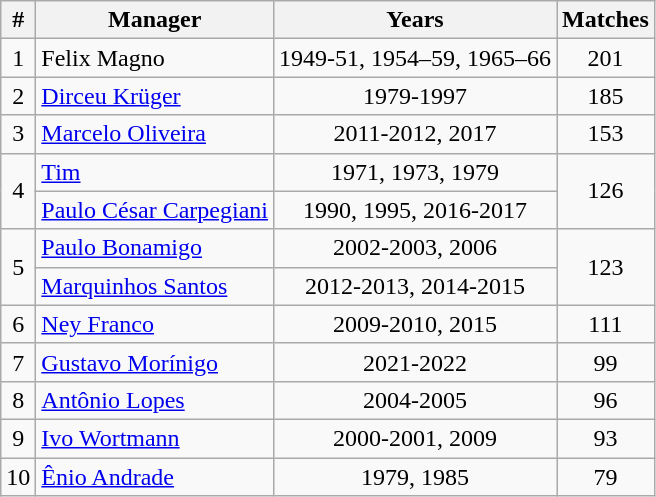<table class="wikitable" style="text-align: center;">
<tr>
<th>#</th>
<th>Manager</th>
<th>Years</th>
<th>Matches</th>
</tr>
<tr>
<td>1</td>
<td align="left"> Felix Magno</td>
<td>1949-51, 1954–59, 1965–66</td>
<td>201</td>
</tr>
<tr>
<td>2</td>
<td align="left"> <a href='#'>Dirceu Krüger</a></td>
<td>1979-1997</td>
<td>185</td>
</tr>
<tr>
<td>3</td>
<td align="left"> <a href='#'>Marcelo Oliveira</a></td>
<td>2011-2012, 2017</td>
<td>153</td>
</tr>
<tr>
<td rowspan="2">4</td>
<td align="left"> <a href='#'>Tim</a></td>
<td>1971, 1973, 1979</td>
<td rowspan="2">126</td>
</tr>
<tr>
<td align="left"> <a href='#'>Paulo César Carpegiani</a></td>
<td>1990, 1995, 2016-2017</td>
</tr>
<tr>
<td rowspan="2">5</td>
<td align="left"> <a href='#'>Paulo Bonamigo</a></td>
<td>2002-2003, 2006</td>
<td rowspan="2">123</td>
</tr>
<tr>
<td align="left"> <a href='#'>Marquinhos Santos</a></td>
<td>2012-2013, 2014-2015</td>
</tr>
<tr>
<td>6</td>
<td align="left"> <a href='#'>Ney Franco</a></td>
<td>2009-2010, 2015</td>
<td>111</td>
</tr>
<tr>
<td>7</td>
<td align="left"> <a href='#'>Gustavo Morínigo</a></td>
<td>2021-2022</td>
<td>99</td>
</tr>
<tr>
<td>8</td>
<td align="left"> <a href='#'>Antônio Lopes</a></td>
<td>2004-2005</td>
<td>96</td>
</tr>
<tr>
<td>9</td>
<td align="left"> <a href='#'>Ivo Wortmann</a></td>
<td>2000-2001, 2009</td>
<td>93</td>
</tr>
<tr>
<td>10</td>
<td align="left"> <a href='#'>Ênio Andrade</a></td>
<td>1979, 1985</td>
<td>79</td>
</tr>
</table>
